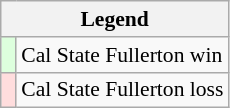<table class="wikitable" style="font-size:90%">
<tr>
<th colspan="2">Legend</th>
</tr>
<tr>
<td bgcolor=ddffdd> </td>
<td>Cal State Fullerton win</td>
</tr>
<tr>
<td bgcolor=ffdddd> </td>
<td>Cal State Fullerton loss</td>
</tr>
</table>
